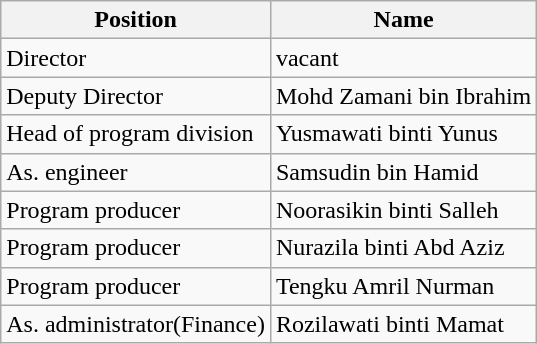<table class="wikitable">
<tr>
<th>Position</th>
<th>Name</th>
</tr>
<tr>
<td>Director</td>
<td>vacant</td>
</tr>
<tr>
<td>Deputy Director</td>
<td>Mohd Zamani bin Ibrahim</td>
</tr>
<tr>
<td>Head of program division</td>
<td>Yusmawati binti Yunus</td>
</tr>
<tr>
<td>As. engineer</td>
<td>Samsudin bin Hamid</td>
</tr>
<tr>
<td>Program producer</td>
<td>Noorasikin binti Salleh</td>
</tr>
<tr>
<td>Program producer</td>
<td>Nurazila binti Abd Aziz</td>
</tr>
<tr>
<td>Program producer</td>
<td>Tengku Amril Nurman</td>
</tr>
<tr>
<td>As. administrator(Finance)</td>
<td>Rozilawati binti Mamat</td>
</tr>
</table>
